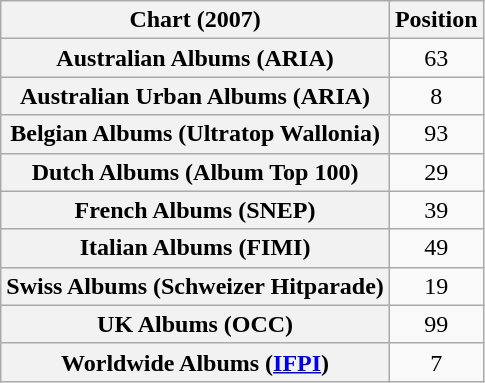<table class="wikitable sortable plainrowheaders" style="text-align:center">
<tr>
<th scope="col">Chart (2007)</th>
<th scope="col">Position</th>
</tr>
<tr>
<th scope="row">Australian Albums (ARIA)</th>
<td>63</td>
</tr>
<tr>
<th scope="row">Australian Urban Albums (ARIA)</th>
<td>8</td>
</tr>
<tr>
<th scope="row">Belgian Albums (Ultratop Wallonia)</th>
<td>93</td>
</tr>
<tr>
<th scope="row">Dutch Albums (Album Top 100)</th>
<td>29</td>
</tr>
<tr>
<th scope="row">French Albums (SNEP)</th>
<td>39</td>
</tr>
<tr>
<th scope="row">Italian Albums (FIMI)</th>
<td>49</td>
</tr>
<tr>
<th scope="row">Swiss Albums (Schweizer Hitparade)</th>
<td>19</td>
</tr>
<tr>
<th scope="row">UK Albums (OCC)</th>
<td>99</td>
</tr>
<tr>
<th scope="row">Worldwide Albums (<a href='#'>IFPI</a>)</th>
<td>7</td>
</tr>
</table>
